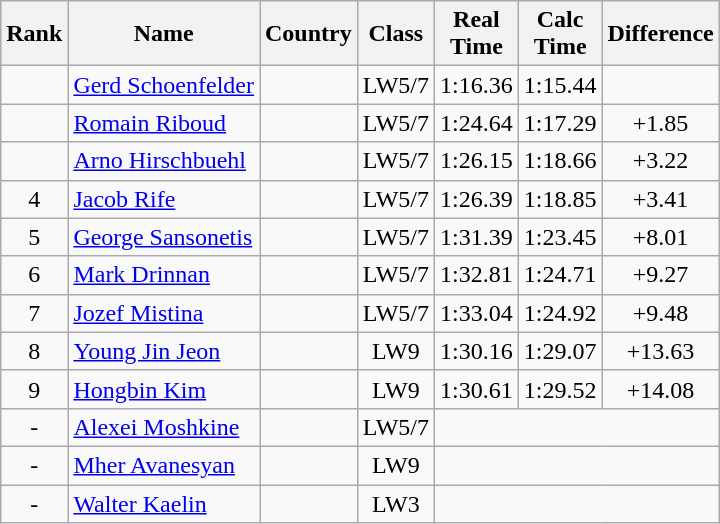<table class="wikitable sortable" style="text-align:center">
<tr>
<th>Rank</th>
<th>Name</th>
<th>Country</th>
<th>Class</th>
<th>Real<br>Time</th>
<th>Calc<br>Time</th>
<th Class="unsortable">Difference</th>
</tr>
<tr>
<td></td>
<td align=left><a href='#'>Gerd Schoenfelder</a></td>
<td align=left></td>
<td>LW5/7</td>
<td>1:16.36</td>
<td>1:15.44</td>
</tr>
<tr>
<td></td>
<td align=left><a href='#'>Romain Riboud</a></td>
<td align=left></td>
<td>LW5/7</td>
<td>1:24.64</td>
<td>1:17.29</td>
<td>+1.85</td>
</tr>
<tr>
<td></td>
<td align=left><a href='#'>Arno Hirschbuehl</a></td>
<td align=left></td>
<td>LW5/7</td>
<td>1:26.15</td>
<td>1:18.66</td>
<td>+3.22</td>
</tr>
<tr>
<td>4</td>
<td align=left><a href='#'>Jacob Rife</a></td>
<td align=left></td>
<td>LW5/7</td>
<td>1:26.39</td>
<td>1:18.85</td>
<td>+3.41</td>
</tr>
<tr>
<td>5</td>
<td align=left><a href='#'>George Sansonetis</a></td>
<td align=left></td>
<td>LW5/7</td>
<td>1:31.39</td>
<td>1:23.45</td>
<td>+8.01</td>
</tr>
<tr>
<td>6</td>
<td align=left><a href='#'>Mark Drinnan</a></td>
<td align=left></td>
<td>LW5/7</td>
<td>1:32.81</td>
<td>1:24.71</td>
<td>+9.27</td>
</tr>
<tr>
<td>7</td>
<td align=left><a href='#'>Jozef Mistina</a></td>
<td align=left></td>
<td>LW5/7</td>
<td>1:33.04</td>
<td>1:24.92</td>
<td>+9.48</td>
</tr>
<tr>
<td>8</td>
<td align=left><a href='#'>Young Jin Jeon</a></td>
<td align=left></td>
<td>LW9</td>
<td>1:30.16</td>
<td>1:29.07</td>
<td>+13.63</td>
</tr>
<tr>
<td>9</td>
<td align=left><a href='#'>Hongbin Kim</a></td>
<td align=left></td>
<td>LW9</td>
<td>1:30.61</td>
<td>1:29.52</td>
<td>+14.08</td>
</tr>
<tr>
<td>-</td>
<td align=left><a href='#'>Alexei Moshkine</a></td>
<td align=left></td>
<td>LW5/7</td>
<td colspan=3></td>
</tr>
<tr>
<td>-</td>
<td align=left><a href='#'>Mher Avanesyan</a></td>
<td align=left></td>
<td>LW9</td>
<td colspan=3></td>
</tr>
<tr>
<td>-</td>
<td align=left><a href='#'>Walter Kaelin</a></td>
<td align=left></td>
<td>LW3</td>
<td colspan=3></td>
</tr>
</table>
